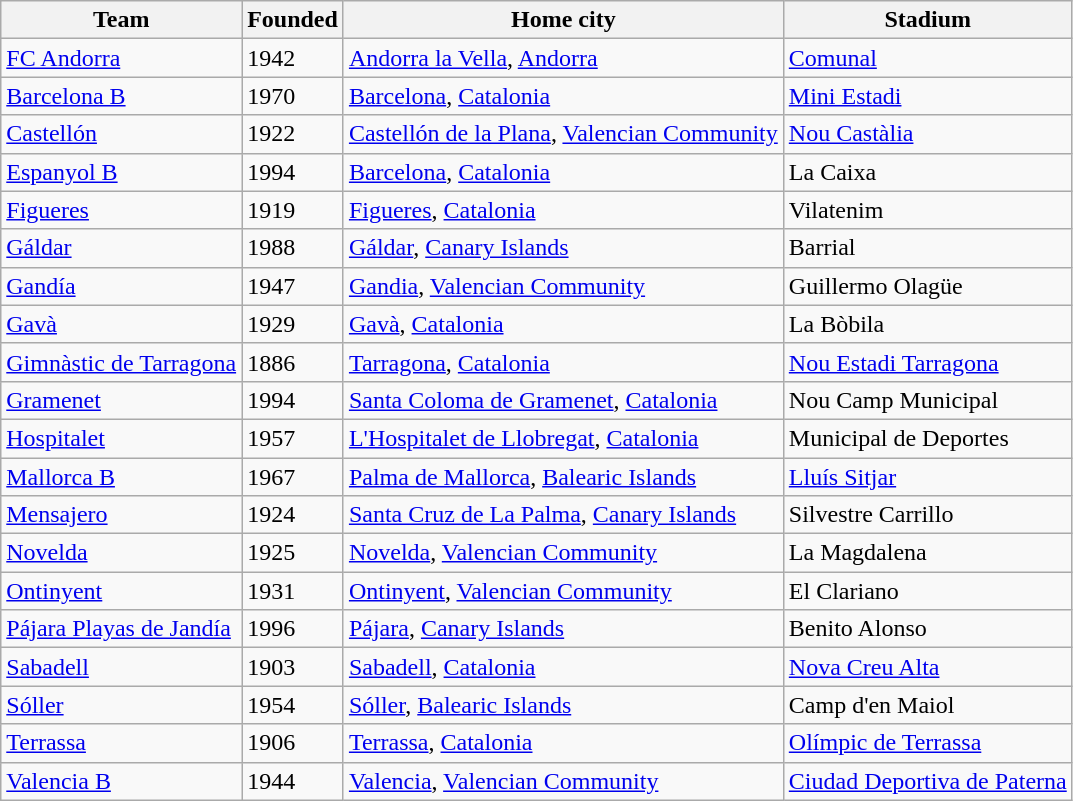<table class="wikitable sortable">
<tr>
<th>Team</th>
<th>Founded</th>
<th>Home city</th>
<th>Stadium</th>
</tr>
<tr>
<td><a href='#'>FC Andorra</a></td>
<td>1942</td>
<td><a href='#'>Andorra la Vella</a>, <a href='#'>Andorra</a></td>
<td><a href='#'>Comunal</a></td>
</tr>
<tr>
<td><a href='#'>Barcelona B</a></td>
<td>1970</td>
<td><a href='#'>Barcelona</a>, <a href='#'>Catalonia</a></td>
<td><a href='#'>Mini Estadi</a></td>
</tr>
<tr>
<td><a href='#'>Castellón</a></td>
<td>1922</td>
<td><a href='#'>Castellón de la Plana</a>, <a href='#'>Valencian Community</a></td>
<td><a href='#'>Nou Castàlia</a></td>
</tr>
<tr>
<td><a href='#'>Espanyol B</a></td>
<td>1994</td>
<td><a href='#'>Barcelona</a>, <a href='#'>Catalonia</a></td>
<td>La Caixa</td>
</tr>
<tr>
<td><a href='#'>Figueres</a></td>
<td>1919</td>
<td><a href='#'>Figueres</a>, <a href='#'>Catalonia</a></td>
<td>Vilatenim</td>
</tr>
<tr>
<td><a href='#'>Gáldar</a></td>
<td>1988</td>
<td><a href='#'>Gáldar</a>, <a href='#'>Canary Islands</a></td>
<td>Barrial</td>
</tr>
<tr>
<td><a href='#'>Gandía</a></td>
<td>1947</td>
<td><a href='#'>Gandia</a>, <a href='#'>Valencian Community</a></td>
<td>Guillermo Olagüe</td>
</tr>
<tr>
<td><a href='#'>Gavà</a></td>
<td>1929</td>
<td><a href='#'>Gavà</a>, <a href='#'>Catalonia</a></td>
<td>La Bòbila</td>
</tr>
<tr>
<td><a href='#'>Gimnàstic de Tarragona</a></td>
<td>1886</td>
<td><a href='#'>Tarragona</a>, <a href='#'>Catalonia</a></td>
<td><a href='#'>Nou Estadi Tarragona</a></td>
</tr>
<tr>
<td><a href='#'>Gramenet</a></td>
<td>1994</td>
<td><a href='#'>Santa Coloma de Gramenet</a>, <a href='#'>Catalonia</a></td>
<td>Nou Camp Municipal</td>
</tr>
<tr>
<td><a href='#'>Hospitalet</a></td>
<td>1957</td>
<td><a href='#'>L'Hospitalet de Llobregat</a>, <a href='#'>Catalonia</a></td>
<td>Municipal de Deportes</td>
</tr>
<tr>
<td><a href='#'>Mallorca B</a></td>
<td>1967</td>
<td><a href='#'>Palma de Mallorca</a>, <a href='#'>Balearic Islands</a></td>
<td><a href='#'>Lluís Sitjar</a></td>
</tr>
<tr>
<td><a href='#'>Mensajero</a></td>
<td>1924</td>
<td><a href='#'>Santa Cruz de La Palma</a>, <a href='#'>Canary Islands</a></td>
<td>Silvestre Carrillo</td>
</tr>
<tr>
<td><a href='#'>Novelda</a></td>
<td>1925</td>
<td><a href='#'>Novelda</a>, <a href='#'>Valencian Community</a></td>
<td>La Magdalena</td>
</tr>
<tr>
<td><a href='#'>Ontinyent</a></td>
<td>1931</td>
<td><a href='#'>Ontinyent</a>, <a href='#'>Valencian Community</a></td>
<td>El Clariano</td>
</tr>
<tr>
<td><a href='#'>Pájara Playas de Jandía</a></td>
<td>1996</td>
<td><a href='#'>Pájara</a>, <a href='#'>Canary Islands</a></td>
<td>Benito Alonso</td>
</tr>
<tr>
<td><a href='#'>Sabadell</a></td>
<td>1903</td>
<td><a href='#'>Sabadell</a>, <a href='#'>Catalonia</a></td>
<td><a href='#'>Nova Creu Alta</a></td>
</tr>
<tr>
<td><a href='#'>Sóller</a></td>
<td>1954</td>
<td><a href='#'>Sóller</a>, <a href='#'>Balearic Islands</a></td>
<td>Camp d'en Maiol</td>
</tr>
<tr>
<td><a href='#'>Terrassa</a></td>
<td>1906</td>
<td><a href='#'>Terrassa</a>, <a href='#'>Catalonia</a></td>
<td><a href='#'>Olímpic de Terrassa</a></td>
</tr>
<tr>
<td><a href='#'>Valencia B</a></td>
<td>1944</td>
<td><a href='#'>Valencia</a>, <a href='#'>Valencian Community</a></td>
<td><a href='#'>Ciudad Deportiva de Paterna</a></td>
</tr>
</table>
